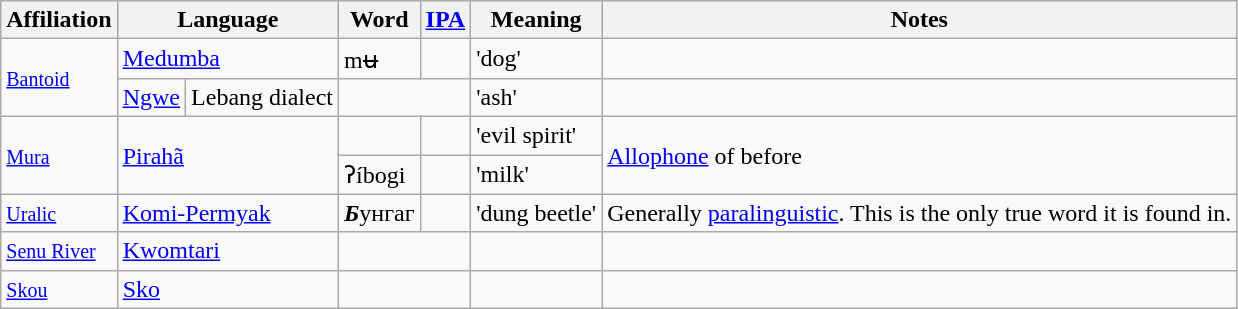<table class="wikitable">
<tr>
<th>Affiliation</th>
<th colspan=2>Language</th>
<th>Word</th>
<th><a href='#'>IPA</a></th>
<th>Meaning</th>
<th>Notes</th>
</tr>
<tr>
<td rowspan="2"><a href='#'><small>Bantoid</small></a></td>
<td colspan="2"><a href='#'>Medumba</a></td>
<td>m<strong><em></em></strong>ʉ</td>
<td></td>
<td>'dog'</td>
<td></td>
</tr>
<tr>
<td><a href='#'>Ngwe</a></td>
<td>Lebang dialect</td>
<td colspan="2"></td>
<td>'ash'</td>
<td></td>
</tr>
<tr>
<td rowspan="2"><a href='#'><small>Mura</small></a></td>
<td colspan="2" rowspan="2"><a href='#'>Pirahã</a></td>
<td></td>
<td></td>
<td>'evil spirit'</td>
<td rowspan="2"><a href='#'>Allophone</a> of  before </td>
</tr>
<tr>
<td>ʔíbogi</td>
<td></td>
<td>'milk'</td>
</tr>
<tr>
<td><a href='#'><small>Uralic</small></a></td>
<td colspan="2"><a href='#'>Komi-Permyak</a></td>
<td><strong><em>Б</em></strong>унгаг</td>
<td></td>
<td>'dung beetle'</td>
<td>Generally <a href='#'>paralinguistic</a>. This is the only true word it is found in.</td>
</tr>
<tr>
<td><small><a href='#'>Senu River</a></small></td>
<td colspan="2"><a href='#'>Kwomtari</a></td>
<td colspan="2"></td>
<td></td>
<td></td>
</tr>
<tr>
<td><small><a href='#'>Skou</a></small></td>
<td colspan="2"><a href='#'>Sko</a></td>
<td colspan="2"></td>
<td></td>
<td></td>
</tr>
</table>
